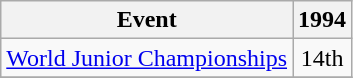<table class="wikitable">
<tr>
<th>Event</th>
<th>1994</th>
</tr>
<tr>
<td><a href='#'>World Junior Championships</a></td>
<td align="center">14th</td>
</tr>
<tr>
</tr>
</table>
